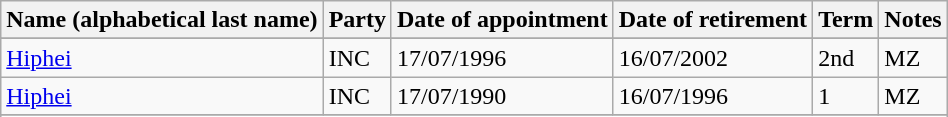<table class="wikitable sortable">
<tr>
<th>Name (alphabetical last name)</th>
<th>Party</th>
<th>Date of appointment</th>
<th>Date of retirement</th>
<th>Term</th>
<th>Notes</th>
</tr>
<tr>
</tr>
<tr>
<td><a href='#'>Hiphei</a></td>
<td>INC</td>
<td>17/07/1996</td>
<td>16/07/2002</td>
<td>2nd</td>
<td>MZ</td>
</tr>
<tr>
<td><a href='#'>Hiphei</a></td>
<td>INC</td>
<td>17/07/1990</td>
<td>16/07/1996</td>
<td>1</td>
<td>MZ</td>
</tr>
<tr>
</tr>
<tr>
</tr>
</table>
